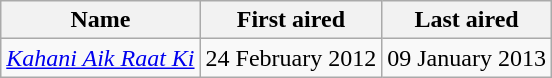<table class="wikitable sortable">
<tr>
<th>Name</th>
<th>First aired</th>
<th>Last aired</th>
</tr>
<tr>
<td><em><a href='#'>Kahani Aik Raat Ki</a></em></td>
<td>24 February 2012</td>
<td>09 January 2013</td>
</tr>
</table>
